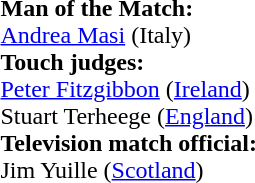<table width=100%>
<tr>
<td><br><strong>Man of the Match:</strong>
<br><a href='#'>Andrea Masi</a> (Italy)<br><strong>Touch judges:</strong>
<br><a href='#'>Peter Fitzgibbon</a> (<a href='#'>Ireland</a>)
<br>Stuart Terheege (<a href='#'>England</a>)
<br><strong>Television match official:</strong>
<br>Jim Yuille (<a href='#'>Scotland</a>)</td>
</tr>
</table>
